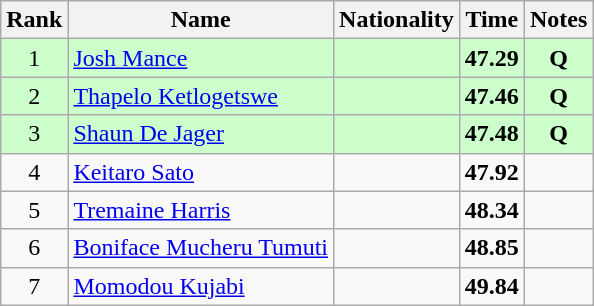<table class="wikitable sortable" style="text-align:center">
<tr>
<th>Rank</th>
<th>Name</th>
<th>Nationality</th>
<th>Time</th>
<th>Notes</th>
</tr>
<tr bgcolor=ccffcc>
<td>1</td>
<td align=left><a href='#'>Josh Mance</a></td>
<td align=left></td>
<td><strong>47.29</strong></td>
<td><strong>Q</strong></td>
</tr>
<tr bgcolor=ccffcc>
<td>2</td>
<td align=left><a href='#'>Thapelo Ketlogetswe</a></td>
<td align=left></td>
<td><strong>47.46</strong></td>
<td><strong>Q</strong></td>
</tr>
<tr bgcolor=ccffcc>
<td>3</td>
<td align=left><a href='#'>Shaun De Jager</a></td>
<td align=left></td>
<td><strong>47.48</strong></td>
<td><strong>Q</strong></td>
</tr>
<tr>
<td>4</td>
<td align=left><a href='#'>Keitaro Sato</a></td>
<td align=left></td>
<td><strong>47.92</strong></td>
<td></td>
</tr>
<tr>
<td>5</td>
<td align=left><a href='#'>Tremaine Harris</a></td>
<td align=left></td>
<td><strong>48.34</strong></td>
<td></td>
</tr>
<tr>
<td>6</td>
<td align=left><a href='#'>Boniface Mucheru Tumuti</a></td>
<td align=left></td>
<td><strong>48.85</strong></td>
<td></td>
</tr>
<tr>
<td>7</td>
<td align=left><a href='#'>Momodou Kujabi</a></td>
<td align=left></td>
<td><strong>49.84</strong></td>
<td></td>
</tr>
</table>
